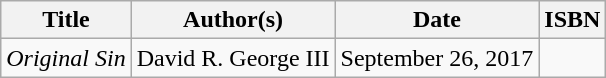<table class="wikitable">
<tr>
<th>Title</th>
<th>Author(s)</th>
<th>Date</th>
<th>ISBN</th>
</tr>
<tr>
<td><em>Original Sin</em></td>
<td>David R. George III</td>
<td>September 26, 2017</td>
<td></td>
</tr>
</table>
